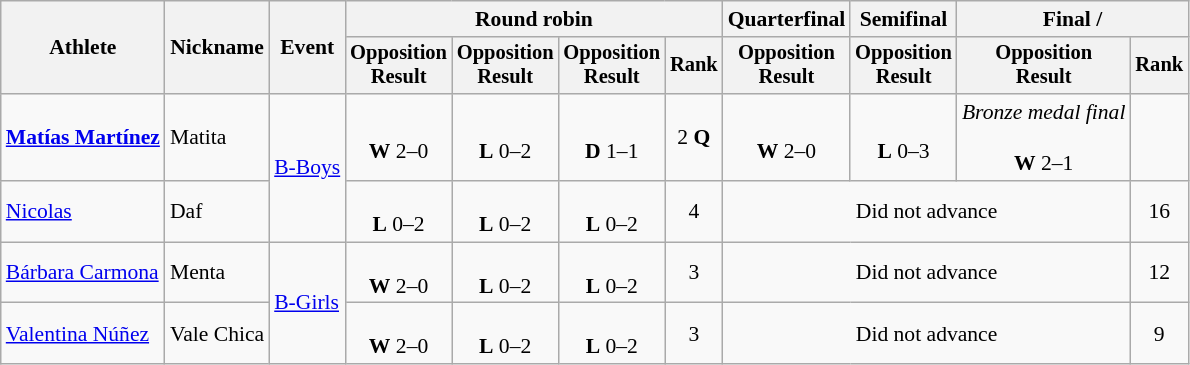<table class=wikitable style=font-size:90%;text-align:center>
<tr>
<th rowspan=2>Athlete</th>
<th rowspan=2>Nickname</th>
<th rowspan=2>Event</th>
<th colspan=4>Round robin</th>
<th>Quarterfinal</th>
<th>Semifinal</th>
<th colspan=2>Final / </th>
</tr>
<tr style=font-size:95%>
<th>Opposition<br>Result</th>
<th>Opposition<br>Result</th>
<th>Opposition<br>Result</th>
<th>Rank</th>
<th>Opposition<br>Result</th>
<th>Opposition<br>Result</th>
<th>Opposition<br>Result</th>
<th>Rank</th>
</tr>
<tr>
<td style="text-align:left"><strong><a href='#'>Matías Martínez</a></strong></td>
<td style="text-align:left">Matita</td>
<td style="text-align:left" rowspan=2><a href='#'>B-Boys</a></td>
<td><br><strong>W</strong> 2–0</td>
<td><br><strong>L</strong> 0–2</td>
<td><br><strong>D</strong> 1–1</td>
<td>2 <strong>Q</strong></td>
<td><br><strong>W</strong> 2–0</td>
<td><br><strong>L</strong> 0–3</td>
<td><em>Bronze medal final</em><br><br><strong>W</strong> 2–1</td>
<td></td>
</tr>
<tr>
<td style="text-align:left"><a href='#'>Nicolas </a></td>
<td style="text-align:left">Daf</td>
<td><br><strong>L</strong> 0–2</td>
<td><br><strong>L</strong> 0–2</td>
<td><br><strong>L</strong> 0–2</td>
<td>4</td>
<td colspan=3>Did not advance</td>
<td>16</td>
</tr>
<tr>
<td style="text-align:left"><a href='#'>Bárbara Carmona</a></td>
<td style="text-align:left">Menta</td>
<td style="text-align:left" rowspan=2><a href='#'>B-Girls</a></td>
<td><br><strong>W</strong> 2–0</td>
<td><br><strong>L</strong> 0–2</td>
<td><br><strong>L</strong> 0–2</td>
<td>3</td>
<td colspan=3>Did not advance</td>
<td>12</td>
</tr>
<tr>
<td style="text-align:left"><a href='#'>Valentina Núñez</a></td>
<td style="text-align:left">Vale Chica</td>
<td><br><strong>W</strong> 2–0</td>
<td><br><strong>L</strong> 0–2</td>
<td><br><strong>L</strong> 0–2</td>
<td>3</td>
<td colspan=3>Did not advance</td>
<td>9</td>
</tr>
</table>
